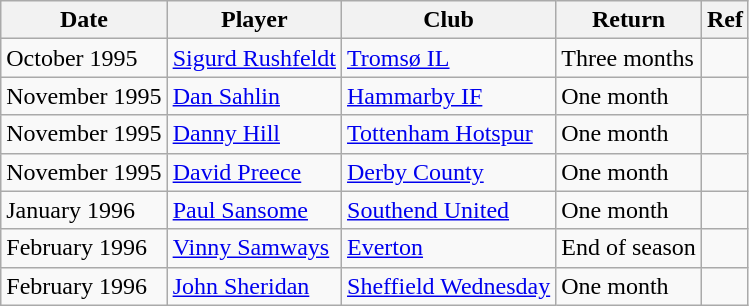<table class="wikitable" style="text-align: left">
<tr>
<th>Date</th>
<th>Player</th>
<th>Club</th>
<th>Return</th>
<th>Ref</th>
</tr>
<tr>
<td>October 1995</td>
<td><a href='#'>Sigurd Rushfeldt</a></td>
<td><a href='#'>Tromsø IL</a></td>
<td>Three months</td>
<td style="text-align: center"></td>
</tr>
<tr>
<td>November 1995</td>
<td><a href='#'>Dan Sahlin</a></td>
<td><a href='#'>Hammarby IF</a></td>
<td>One month</td>
<td style="text-align: center"></td>
</tr>
<tr>
<td>November 1995</td>
<td><a href='#'>Danny Hill</a></td>
<td><a href='#'>Tottenham Hotspur</a></td>
<td>One month</td>
<td style="text-align: center"></td>
</tr>
<tr>
<td>November 1995</td>
<td><a href='#'>David Preece</a></td>
<td><a href='#'>Derby County</a></td>
<td>One month</td>
<td style="text-align: center"></td>
</tr>
<tr>
<td>January 1996</td>
<td><a href='#'>Paul Sansome</a></td>
<td><a href='#'>Southend United</a></td>
<td>One month</td>
<td style="text-align: center"></td>
</tr>
<tr>
<td>February 1996</td>
<td><a href='#'>Vinny Samways</a></td>
<td><a href='#'>Everton</a></td>
<td>End of season</td>
<td style="text-align: center"></td>
</tr>
<tr>
<td>February 1996</td>
<td><a href='#'>John Sheridan</a></td>
<td><a href='#'>Sheffield Wednesday</a></td>
<td>One month</td>
<td style="text-align: center"></td>
</tr>
</table>
